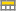<table border="1" style="margin:1em auto; border-collapse: collapse">
<tr bgcolor="FFD700">
<td colspan=3></td>
</tr>
<tr bgcolor="white">
<td></td>
<td></td>
<td></td>
</tr>
</table>
